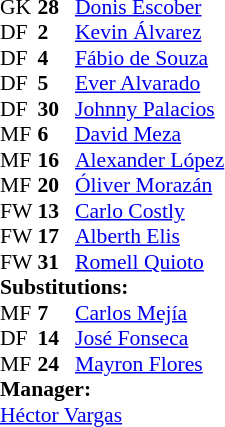<table style = "font-size: 90%" cellspacing = "0" cellpadding = "0">
<tr>
<td colspan = 4></td>
</tr>
<tr>
<th style="width:25px;"></th>
<th style="width:25px;"></th>
</tr>
<tr>
<td>GK</td>
<td><strong>28</strong></td>
<td> <a href='#'>Donis Escober</a></td>
<td></td>
<td></td>
</tr>
<tr>
<td>DF</td>
<td><strong>2</strong></td>
<td> <a href='#'>Kevin Álvarez</a></td>
<td></td>
<td></td>
</tr>
<tr>
<td>DF</td>
<td><strong>4</strong></td>
<td> <a href='#'>Fábio de Souza</a></td>
</tr>
<tr>
<td>DF</td>
<td><strong>5</strong></td>
<td> <a href='#'>Ever Alvarado</a></td>
</tr>
<tr>
<td>DF</td>
<td><strong>30</strong></td>
<td> <a href='#'>Johnny Palacios</a></td>
<td></td>
<td></td>
</tr>
<tr>
<td>MF</td>
<td><strong>6</strong></td>
<td> <a href='#'>David Meza</a></td>
<td></td>
<td></td>
</tr>
<tr>
<td>MF</td>
<td><strong>16</strong></td>
<td> <a href='#'>Alexander López</a></td>
</tr>
<tr>
<td>MF</td>
<td><strong>20</strong></td>
<td> <a href='#'>Óliver Morazán</a></td>
</tr>
<tr>
<td>FW</td>
<td><strong>13</strong></td>
<td> <a href='#'>Carlo Costly</a></td>
</tr>
<tr>
<td>FW</td>
<td><strong>17</strong></td>
<td> <a href='#'>Alberth Elis</a></td>
<td></td>
<td></td>
</tr>
<tr>
<td>FW</td>
<td><strong>31</strong></td>
<td> <a href='#'>Romell Quioto</a></td>
<td></td>
<td></td>
<td></td>
<td></td>
</tr>
<tr>
<td colspan = 3><strong>Substitutions:</strong></td>
</tr>
<tr>
<td>MF</td>
<td><strong>7</strong></td>
<td> <a href='#'>Carlos Mejía</a></td>
<td></td>
<td></td>
<td></td>
<td></td>
</tr>
<tr>
<td>DF</td>
<td><strong>14</strong></td>
<td> <a href='#'>José Fonseca</a></td>
<td></td>
<td></td>
</tr>
<tr>
<td>MF</td>
<td><strong>24</strong></td>
<td> <a href='#'>Mayron Flores</a></td>
<td></td>
<td></td>
</tr>
<tr>
<td colspan = 3><strong>Manager:</strong></td>
</tr>
<tr>
<td colspan = 3> <a href='#'>Héctor Vargas</a></td>
</tr>
</table>
